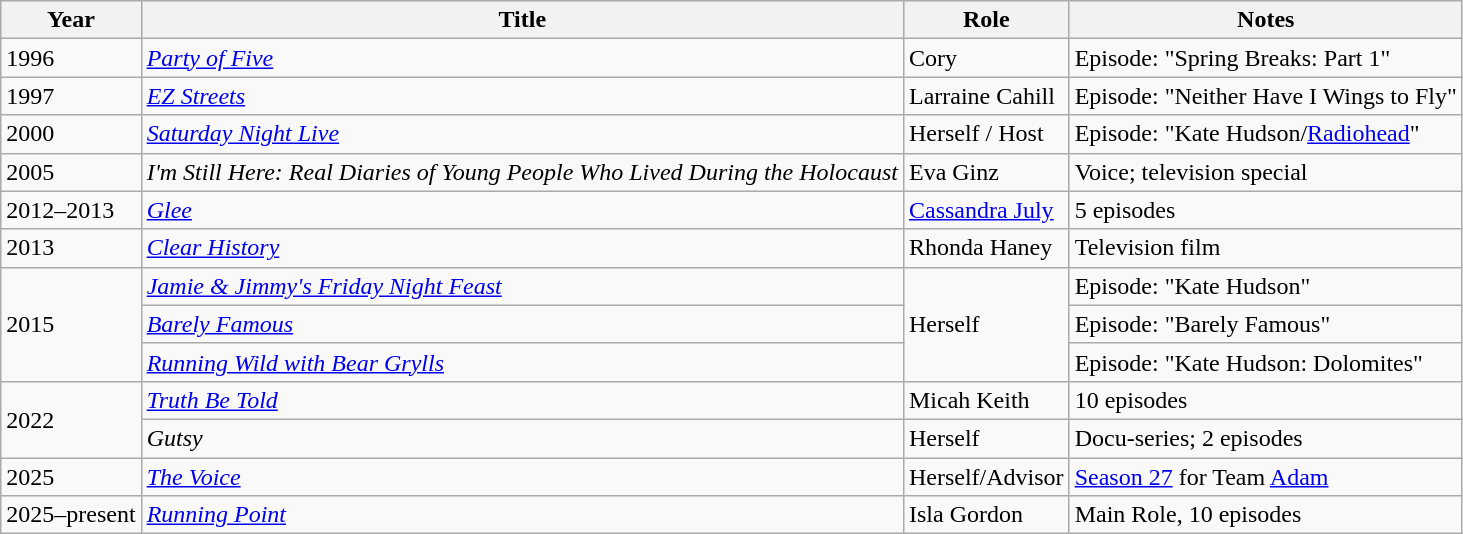<table class="wikitable sortable">
<tr>
<th scope="col">Year</th>
<th scope="col">Title</th>
<th scope="col">Role</th>
<th scope="col" class="unsortable">Notes</th>
</tr>
<tr>
<td>1996</td>
<td><em><a href='#'>Party of Five</a></em></td>
<td>Cory</td>
<td>Episode: "Spring Breaks: Part 1"</td>
</tr>
<tr>
<td>1997</td>
<td><em><a href='#'>EZ Streets</a></em></td>
<td>Larraine Cahill</td>
<td>Episode: "Neither Have I Wings to Fly"</td>
</tr>
<tr>
<td>2000</td>
<td><em><a href='#'>Saturday Night Live</a></em></td>
<td>Herself / Host</td>
<td>Episode: "Kate Hudson/<a href='#'>Radiohead</a>"</td>
</tr>
<tr>
<td>2005</td>
<td><em>I'm Still Here: Real Diaries of Young People Who Lived During the Holocaust</em></td>
<td>Eva Ginz</td>
<td>Voice; television special</td>
</tr>
<tr>
<td>2012–2013</td>
<td><em><a href='#'>Glee</a></em></td>
<td><a href='#'>Cassandra July</a></td>
<td>5 episodes</td>
</tr>
<tr>
<td>2013</td>
<td><em><a href='#'>Clear History</a></em></td>
<td>Rhonda Haney</td>
<td>Television film</td>
</tr>
<tr>
<td rowspan="3">2015</td>
<td><em><a href='#'>Jamie & Jimmy's Friday Night Feast</a></em></td>
<td rowspan="3">Herself</td>
<td>Episode: "Kate Hudson"</td>
</tr>
<tr>
<td><em><a href='#'>Barely Famous</a></em></td>
<td>Episode: "Barely Famous"</td>
</tr>
<tr>
<td><em><a href='#'>Running Wild with Bear Grylls</a></em></td>
<td>Episode: "Kate Hudson: Dolomites"</td>
</tr>
<tr>
<td rowspan="2">2022</td>
<td><em><a href='#'>Truth Be Told</a></em></td>
<td>Micah Keith</td>
<td>10 episodes</td>
</tr>
<tr>
<td><em>Gutsy</em></td>
<td>Herself</td>
<td>Docu-series; 2 episodes</td>
</tr>
<tr>
<td>2025</td>
<td><em><a href='#'>The Voice</a></em></td>
<td>Herself/Advisor</td>
<td><a href='#'>Season 27</a> for Team <a href='#'>Adam</a></td>
</tr>
<tr>
<td>2025–present</td>
<td><em><a href='#'>Running Point</a></em></td>
<td>Isla Gordon</td>
<td>Main Role, 10 episodes</td>
</tr>
</table>
